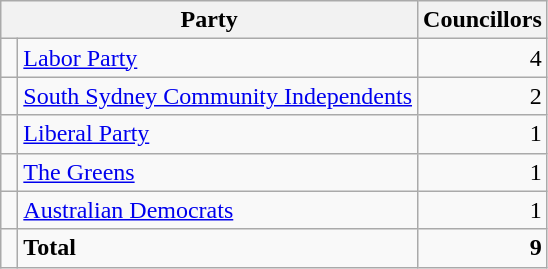<table class="wikitable">
<tr>
<th colspan="2">Party</th>
<th>Councillors</th>
</tr>
<tr>
<td> </td>
<td><a href='#'>Labor Party</a></td>
<td align=right>4</td>
</tr>
<tr>
<td> </td>
<td><a href='#'>South Sydney Community Independents</a></td>
<td align=right>2</td>
</tr>
<tr>
<td> </td>
<td><a href='#'>Liberal Party</a></td>
<td align=right>1</td>
</tr>
<tr>
<td> </td>
<td><a href='#'>The Greens</a></td>
<td align=right>1</td>
</tr>
<tr>
<td> </td>
<td><a href='#'>Australian Democrats</a></td>
<td align=right>1</td>
</tr>
<tr>
<td></td>
<td><strong>Total</strong></td>
<td align=right><strong>9</strong></td>
</tr>
</table>
